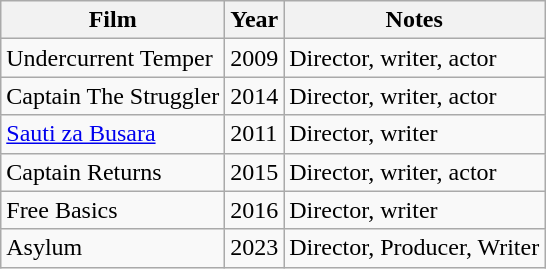<table class="wikitable">
<tr>
<th>Film</th>
<th>Year</th>
<th>Notes</th>
</tr>
<tr>
<td>Undercurrent Temper</td>
<td>2009</td>
<td>Director, writer, actor</td>
</tr>
<tr>
<td>Captain The Struggler</td>
<td>2014</td>
<td>Director, writer, actor</td>
</tr>
<tr>
<td><a href='#'>Sauti za Busara</a></td>
<td>2011</td>
<td>Director, writer</td>
</tr>
<tr>
<td>Captain Returns</td>
<td>2015</td>
<td>Director, writer, actor</td>
</tr>
<tr>
<td>Free Basics</td>
<td>2016</td>
<td>Director, writer</td>
</tr>
<tr>
<td>Asylum</td>
<td>2023</td>
<td>Director, Producer, Writer</td>
</tr>
</table>
